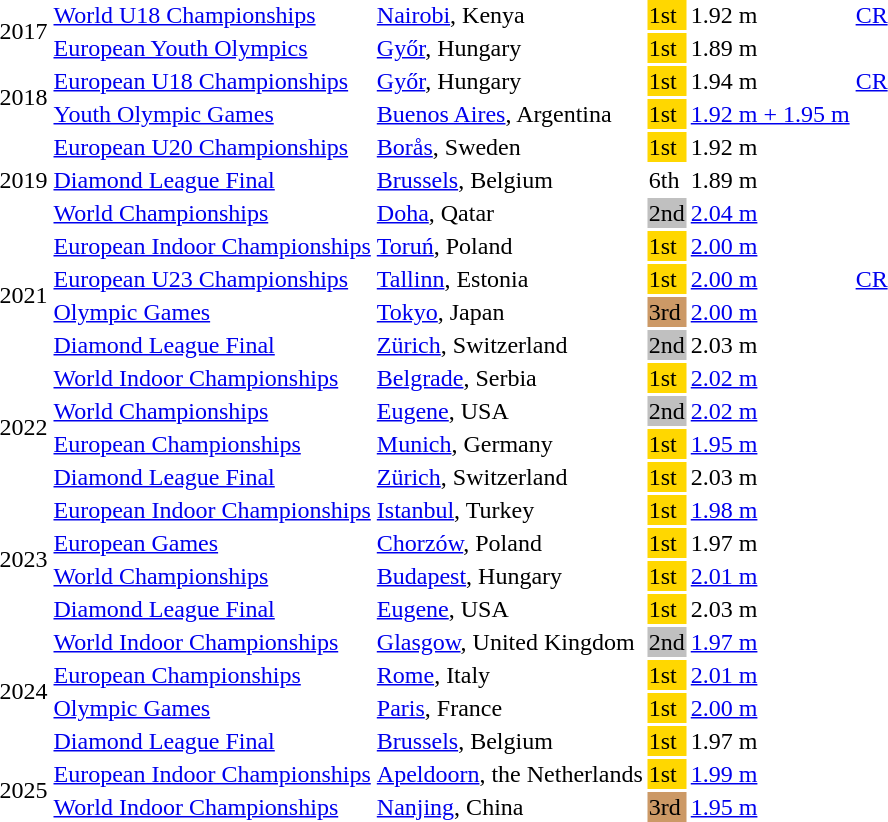<table>
<tr>
<td rowspan=2>2017</td>
<td><a href='#'>World U18 Championships</a></td>
<td><a href='#'>Nairobi</a>, Kenya</td>
<td bgcolor="gold">1st</td>
<td>1.92 m</td>
<td><a href='#'>CR</a></td>
</tr>
<tr>
<td><a href='#'>European Youth Olympics</a></td>
<td><a href='#'>Győr</a>, Hungary</td>
<td bgcolor="gold">1st</td>
<td>1.89 m</td>
<td></td>
</tr>
<tr>
<td rowspan=2>2018</td>
<td><a href='#'>European U18 Championships</a></td>
<td><a href='#'>Győr</a>, Hungary</td>
<td bgcolor="gold">1st</td>
<td>1.94 m</td>
<td><a href='#'>CR</a></td>
</tr>
<tr>
<td><a href='#'>Youth Olympic Games</a></td>
<td><a href='#'>Buenos Aires</a>, Argentina</td>
<td bgcolor="gold">1st</td>
<td><a href='#'>1.92 m + 1.95 m</a></td>
<td></td>
</tr>
<tr>
<td rowspan=3>2019</td>
<td><a href='#'>European U20 Championships</a></td>
<td><a href='#'>Borås</a>, Sweden</td>
<td bgcolor="gold">1st</td>
<td>1.92 m</td>
<td></td>
</tr>
<tr>
<td><a href='#'>Diamond League Final</a></td>
<td><a href='#'>Brussels</a>, Belgium</td>
<td>6th</td>
<td>1.89 m</td>
<td></td>
</tr>
<tr>
<td><a href='#'>World Championships</a></td>
<td><a href='#'>Doha</a>, Qatar</td>
<td bgcolor="silver">2nd</td>
<td><a href='#'>2.04 m</a></td>
<td></td>
</tr>
<tr>
<td rowspan=4>2021</td>
<td><a href='#'>European Indoor Championships</a></td>
<td><a href='#'>Toruń</a>, Poland</td>
<td bgcolor="gold">1st</td>
<td><a href='#'>2.00 m</a></td>
<td></td>
</tr>
<tr>
<td><a href='#'>European U23 Championships</a></td>
<td><a href='#'>Tallinn</a>, Estonia</td>
<td bgcolor=gold>1st</td>
<td><a href='#'>2.00 m</a></td>
<td><a href='#'>CR</a></td>
</tr>
<tr>
<td><a href='#'>Olympic Games</a></td>
<td><a href='#'>Tokyo</a>, Japan</td>
<td bgcolor="cc9966">3rd</td>
<td><a href='#'>2.00 m</a></td>
<td></td>
</tr>
<tr>
<td><a href='#'>Diamond League Final</a></td>
<td><a href='#'>Zürich</a>, Switzerland</td>
<td bgcolor="silver">2nd</td>
<td>2.03 m</td>
<td></td>
</tr>
<tr>
<td rowspan=4>2022</td>
<td><a href='#'>World Indoor Championships</a></td>
<td><a href='#'>Belgrade</a>, Serbia</td>
<td bgcolor="gold">1st</td>
<td><a href='#'>2.02 m</a></td>
<td></td>
</tr>
<tr>
<td><a href='#'>World Championships</a></td>
<td><a href='#'>Eugene</a>, USA</td>
<td bgcolor="silver">2nd</td>
<td><a href='#'>2.02 m</a></td>
<td></td>
</tr>
<tr>
<td><a href='#'>European Championships</a></td>
<td><a href='#'>Munich</a>, Germany</td>
<td bgcolor="gold">1st</td>
<td><a href='#'>1.95 m</a></td>
<td></td>
</tr>
<tr>
<td><a href='#'>Diamond League Final</a></td>
<td><a href='#'>Zürich</a>, Switzerland</td>
<td bgcolor="gold">1st</td>
<td>2.03 m</td>
<td></td>
</tr>
<tr>
<td rowspan=4>2023</td>
<td><a href='#'>European Indoor Championships</a></td>
<td><a href='#'>Istanbul</a>, Turkey</td>
<td bgcolor="gold">1st</td>
<td><a href='#'>1.98 m</a></td>
<td></td>
</tr>
<tr>
<td><a href='#'>European Games</a></td>
<td><a href='#'>Chorzów</a>, Poland</td>
<td bgcolor="gold">1st</td>
<td>1.97 m</td>
<td></td>
</tr>
<tr>
<td><a href='#'>World Championships</a></td>
<td><a href='#'>Budapest</a>, Hungary</td>
<td bgcolor="gold">1st</td>
<td><a href='#'>2.01 m</a></td>
<td></td>
</tr>
<tr>
<td><a href='#'>Diamond League Final</a></td>
<td><a href='#'>Eugene</a>, USA</td>
<td bgcolor="gold">1st</td>
<td>2.03 m</td>
<td></td>
</tr>
<tr>
<td rowspan=4>2024</td>
<td><a href='#'>World Indoor Championships</a></td>
<td><a href='#'>Glasgow</a>, United Kingdom</td>
<td bgcolor="silver">2nd</td>
<td><a href='#'>1.97 m</a></td>
<td></td>
</tr>
<tr>
<td><a href='#'>European Championships</a></td>
<td><a href='#'>Rome</a>, Italy</td>
<td bgcolor="gold">1st</td>
<td><a href='#'>2.01 m</a></td>
<td></td>
</tr>
<tr>
<td><a href='#'>Olympic Games</a></td>
<td><a href='#'>Paris</a>, France</td>
<td bgcolor="gold">1st</td>
<td><a href='#'>2.00 m</a></td>
<td></td>
</tr>
<tr>
<td><a href='#'>Diamond League Final</a></td>
<td><a href='#'>Brussels</a>, Belgium</td>
<td bgcolor="gold">1st</td>
<td>1.97 m</td>
<td></td>
</tr>
<tr>
<td rowspan=2>2025</td>
<td><a href='#'>European Indoor Championships</a></td>
<td><a href='#'>Apeldoorn</a>, the Netherlands</td>
<td bgcolor="gold">1st</td>
<td><a href='#'>1.99 m</a></td>
<td></td>
</tr>
<tr>
<td><a href='#'>World Indoor Championships</a></td>
<td><a href='#'>Nanjing</a>, China</td>
<td bgcolor="cc9966">3rd</td>
<td><a href='#'>1.95 m</a></td>
<td></td>
</tr>
</table>
